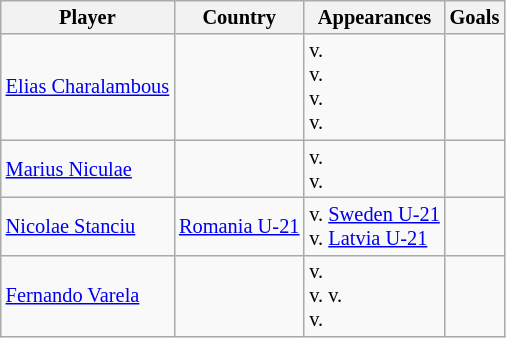<table class="wikitable collapsible" style="font-size: 85%">
<tr>
<th>Player</th>
<th>Country</th>
<th>Appearances</th>
<th>Goals</th>
</tr>
<tr>
<td><a href='#'>Elias Charalambous</a></td>
<td></td>
<td>v. <br>v. <br>v. <br>v. </td>
<td></td>
</tr>
<tr>
<td><a href='#'>Marius Niculae</a></td>
<td></td>
<td>v. <br>v. </td>
<td></td>
</tr>
<tr>
<td><a href='#'>Nicolae Stanciu</a></td>
<td> <a href='#'>Romania U-21</a></td>
<td>v.  <a href='#'>Sweden U-21</a><br>v.  <a href='#'>Latvia U-21</a></td>
<td></td>
</tr>
<tr>
<td><a href='#'>Fernando Varela</a></td>
<td></td>
<td>v. <br>v. v. <br>v. </td>
<td></td>
</tr>
</table>
